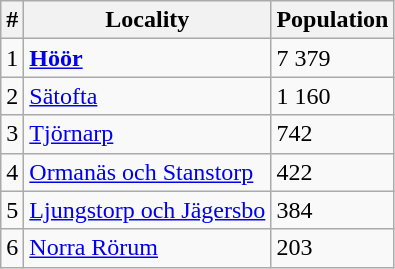<table class="wikitable">
<tr>
<th>#</th>
<th>Locality</th>
<th>Population</th>
</tr>
<tr>
<td>1</td>
<td><strong><a href='#'>Höör</a></strong></td>
<td>7 379</td>
</tr>
<tr>
<td>2</td>
<td><a href='#'>Sätofta</a></td>
<td>1 160</td>
</tr>
<tr>
<td>3</td>
<td><a href='#'>Tjörnarp</a></td>
<td>742</td>
</tr>
<tr>
<td>4</td>
<td><a href='#'>Ormanäs och Stanstorp</a></td>
<td>422</td>
</tr>
<tr>
<td>5</td>
<td><a href='#'>Ljungstorp och Jägersbo</a></td>
<td>384</td>
</tr>
<tr>
<td>6</td>
<td><a href='#'>Norra Rörum</a></td>
<td>203</td>
</tr>
</table>
